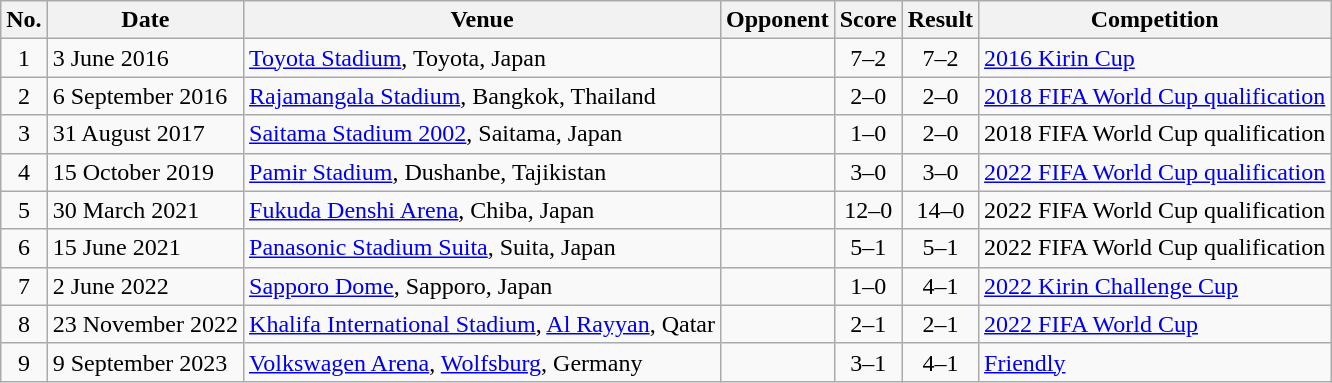<table class="wikitable sortable">
<tr>
<th scope="col">No.</th>
<th scope="col">Date</th>
<th scope="col">Venue</th>
<th scope="col">Opponent</th>
<th scope="col">Score</th>
<th scope="col">Result</th>
<th scope="col">Competition</th>
</tr>
<tr>
<td align="center">1</td>
<td>3 June 2016</td>
<td><a href='#'>Toyota Stadium</a>, Toyota, Japan</td>
<td></td>
<td align="center">7–2</td>
<td align="center">7–2</td>
<td><a href='#'>2016 Kirin Cup</a></td>
</tr>
<tr>
<td align="center">2</td>
<td>6 September 2016</td>
<td><a href='#'>Rajamangala Stadium</a>, Bangkok, Thailand</td>
<td></td>
<td align="center">2–0</td>
<td align="center">2–0</td>
<td><a href='#'>2018 FIFA World Cup qualification</a></td>
</tr>
<tr>
<td align="center">3</td>
<td>31 August 2017</td>
<td><a href='#'>Saitama Stadium 2002</a>, Saitama, Japan</td>
<td></td>
<td align="center">1–0</td>
<td align="center">2–0</td>
<td>2018 FIFA World Cup qualification</td>
</tr>
<tr>
<td align="center">4</td>
<td>15 October 2019</td>
<td><a href='#'>Pamir Stadium</a>, Dushanbe, Tajikistan</td>
<td></td>
<td align="center">3–0</td>
<td align="center">3–0</td>
<td><a href='#'>2022 FIFA World Cup qualification</a></td>
</tr>
<tr>
<td align="center">5</td>
<td>30 March 2021</td>
<td><a href='#'>Fukuda Denshi Arena</a>, Chiba, Japan</td>
<td></td>
<td align="center">12–0</td>
<td align="center">14–0</td>
<td>2022 FIFA World Cup qualification</td>
</tr>
<tr>
<td align="center">6</td>
<td>15 June 2021</td>
<td><a href='#'>Panasonic Stadium Suita</a>, Suita, Japan</td>
<td></td>
<td align="center">5–1</td>
<td align="center">5–1</td>
<td>2022 FIFA World Cup qualification</td>
</tr>
<tr>
<td align="center">7</td>
<td>2 June 2022</td>
<td><a href='#'>Sapporo Dome</a>, Sapporo, Japan</td>
<td></td>
<td align="center">1–0</td>
<td align="center">4–1</td>
<td><a href='#'>2022 Kirin Challenge Cup</a></td>
</tr>
<tr>
<td align="center">8</td>
<td>23 November 2022</td>
<td><a href='#'>Khalifa International Stadium</a>, <a href='#'>Al Rayyan</a>, Qatar</td>
<td></td>
<td align="center">2–1</td>
<td align="center">2–1</td>
<td><a href='#'>2022 FIFA World Cup</a></td>
</tr>
<tr>
<td align="center">9</td>
<td>9 September 2023</td>
<td><a href='#'>Volkswagen Arena</a>, <a href='#'>Wolfsburg</a>, Germany</td>
<td></td>
<td align="center">3–1</td>
<td align="center">4–1</td>
<td><a href='#'>Friendly</a></td>
</tr>
</table>
